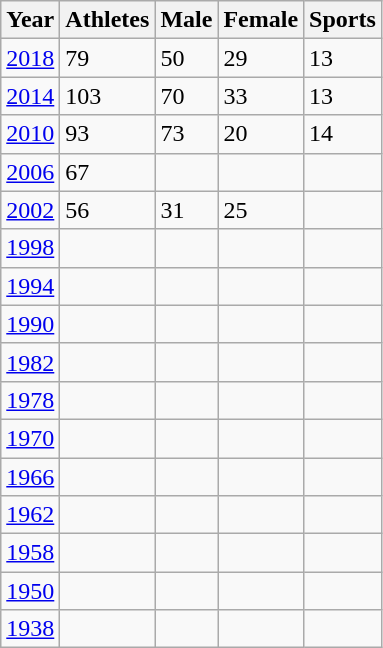<table class="wikitable">
<tr>
<th>Year</th>
<th>Athletes</th>
<th>Male</th>
<th>Female</th>
<th>Sports</th>
</tr>
<tr>
<td><a href='#'>2018</a></td>
<td>79</td>
<td>50</td>
<td>29</td>
<td>13</td>
</tr>
<tr>
<td><a href='#'>2014</a></td>
<td>103</td>
<td>70</td>
<td>33</td>
<td>13</td>
</tr>
<tr>
<td><a href='#'>2010</a></td>
<td>93</td>
<td>73</td>
<td>20</td>
<td>14</td>
</tr>
<tr>
<td><a href='#'>2006</a></td>
<td>67</td>
<td></td>
<td></td>
<td></td>
</tr>
<tr>
<td><a href='#'>2002</a></td>
<td>56</td>
<td>31</td>
<td>25</td>
<td></td>
</tr>
<tr>
<td><a href='#'>1998</a></td>
<td></td>
<td></td>
<td></td>
<td></td>
</tr>
<tr>
<td><a href='#'>1994</a></td>
<td></td>
<td></td>
<td></td>
<td></td>
</tr>
<tr>
<td><a href='#'>1990</a></td>
<td></td>
<td></td>
<td></td>
<td></td>
</tr>
<tr>
<td><a href='#'>1982</a></td>
<td></td>
<td></td>
<td></td>
<td></td>
</tr>
<tr>
<td><a href='#'>1978</a></td>
<td></td>
<td></td>
<td></td>
<td></td>
</tr>
<tr>
<td><a href='#'>1970</a></td>
<td></td>
<td></td>
<td></td>
<td></td>
</tr>
<tr>
<td><a href='#'>1966</a></td>
<td></td>
<td></td>
<td></td>
<td></td>
</tr>
<tr>
<td><a href='#'>1962</a></td>
<td></td>
<td></td>
<td></td>
<td></td>
</tr>
<tr>
<td><a href='#'>1958</a></td>
<td></td>
<td></td>
<td></td>
<td></td>
</tr>
<tr>
<td><a href='#'>1950</a></td>
<td></td>
<td></td>
<td></td>
<td></td>
</tr>
<tr>
<td><a href='#'>1938</a></td>
<td></td>
<td></td>
<td></td>
<td></td>
</tr>
</table>
